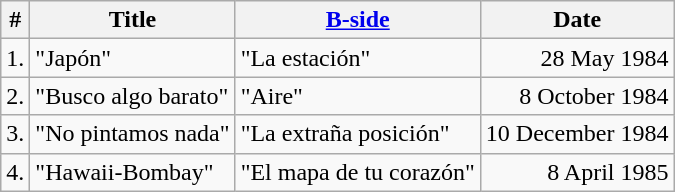<table class="wikitable">
<tr>
<th>#</th>
<th>Title</th>
<th><a href='#'>B-side</a></th>
<th>Date</th>
</tr>
<tr>
<td>1.</td>
<td align="left">"Japón"</td>
<td align="left">"La estación"</td>
<td align="right">28 May 1984</td>
</tr>
<tr>
<td>2.</td>
<td align="left">"Busco algo barato"</td>
<td align="left">"Aire"</td>
<td align="right">8 October 1984</td>
</tr>
<tr>
<td>3.</td>
<td align="left">"No pintamos nada"</td>
<td align="left">"La extraña posición"</td>
<td align="right">10 December 1984</td>
</tr>
<tr>
<td>4.</td>
<td align="left">"Hawaii-Bombay"</td>
<td align="left">"El mapa de tu corazón"</td>
<td align="right">8 April 1985</td>
</tr>
</table>
